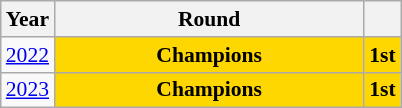<table class="wikitable" style="text-align: center; font-size:90%">
<tr>
<th>Year</th>
<th style="width:200px">Round</th>
<th></th>
</tr>
<tr>
<td><a href='#'>2022</a></td>
<td bgcolor=Gold><strong>Champions</strong></td>
<td bgcolor=Gold><strong>1st</strong></td>
</tr>
<tr>
<td><a href='#'>2023</a></td>
<td bgcolor=Gold><strong>Champions</strong></td>
<td bgcolor=Gold><strong>1st</strong></td>
</tr>
</table>
